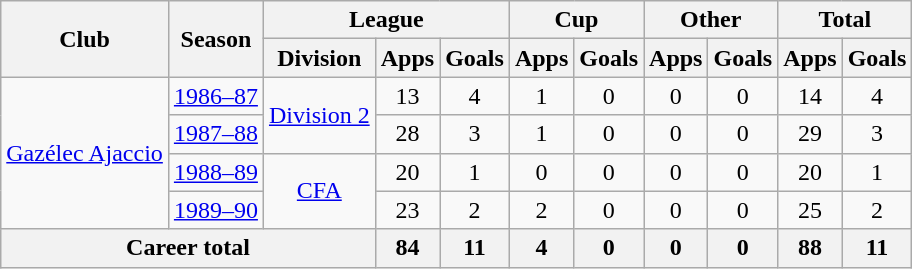<table class=wikitable style=text-align:center>
<tr>
<th rowspan=2>Club</th>
<th rowspan=2>Season</th>
<th colspan=3>League</th>
<th colspan=2>Cup</th>
<th colspan=2>Other</th>
<th colspan=2>Total</th>
</tr>
<tr>
<th>Division</th>
<th>Apps</th>
<th>Goals</th>
<th>Apps</th>
<th>Goals</th>
<th>Apps</th>
<th>Goals</th>
<th>Apps</th>
<th>Goals</th>
</tr>
<tr>
<td rowspan=4><a href='#'>Gazélec Ajaccio</a></td>
<td><a href='#'>1986–87</a></td>
<td rowspan=2><a href='#'>Division 2</a></td>
<td>13</td>
<td>4</td>
<td>1</td>
<td>0</td>
<td>0</td>
<td>0</td>
<td>14</td>
<td>4</td>
</tr>
<tr>
<td><a href='#'>1987–88</a></td>
<td>28</td>
<td>3</td>
<td>1</td>
<td>0</td>
<td>0</td>
<td>0</td>
<td>29</td>
<td>3</td>
</tr>
<tr>
<td><a href='#'>1988–89</a></td>
<td rowspan=2><a href='#'>CFA</a></td>
<td>20</td>
<td>1</td>
<td>0</td>
<td>0</td>
<td>0</td>
<td>0</td>
<td>20</td>
<td>1</td>
</tr>
<tr>
<td><a href='#'>1989–90</a></td>
<td>23</td>
<td>2</td>
<td>2</td>
<td>0</td>
<td>0</td>
<td>0</td>
<td>25</td>
<td>2</td>
</tr>
<tr>
<th colspan=3><strong>Career total</strong></th>
<th>84</th>
<th>11</th>
<th>4</th>
<th>0</th>
<th>0</th>
<th>0</th>
<th>88</th>
<th>11</th>
</tr>
</table>
